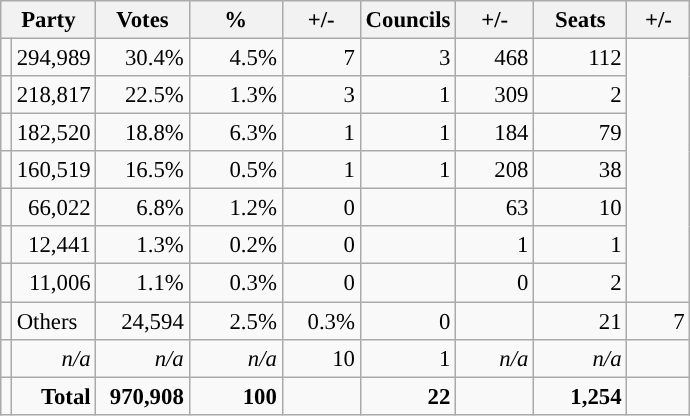<table class="wikitable" style="text-align:right; font-size:95%;">
<tr>
<th colspan=2>Party</th>
<th style="width:55px;">Votes</th>
<th style="width:55px;">%</th>
<th style="width:45px;">+/-</th>
<th style="width:55px;">Councils</th>
<th style="width:45px;">+/-</th>
<th style="width:55px;">Seats</th>
<th style="width:35px;">+/-</th>
</tr>
<tr>
<td></td>
<td>294,989</td>
<td>30.4%</td>
<td>4.5%</td>
<td>7</td>
<td>3</td>
<td>468</td>
<td>112</td>
</tr>
<tr>
<td></td>
<td>218,817</td>
<td>22.5%</td>
<td>1.3%</td>
<td>3</td>
<td>1</td>
<td>309</td>
<td>2</td>
</tr>
<tr>
<td></td>
<td>182,520</td>
<td>18.8%</td>
<td>6.3%</td>
<td>1</td>
<td>1</td>
<td>184</td>
<td>79</td>
</tr>
<tr>
<td></td>
<td>160,519</td>
<td>16.5%</td>
<td>0.5%</td>
<td>1</td>
<td>1</td>
<td>208</td>
<td>38</td>
</tr>
<tr>
<td></td>
<td>66,022</td>
<td>6.8%</td>
<td>1.2%</td>
<td>0</td>
<td></td>
<td>63</td>
<td>10</td>
</tr>
<tr>
<td></td>
<td>12,441</td>
<td>1.3%</td>
<td>0.2%</td>
<td>0</td>
<td></td>
<td>1</td>
<td>1</td>
</tr>
<tr>
<td></td>
<td>11,006</td>
<td>1.1%</td>
<td>0.3%</td>
<td>0</td>
<td></td>
<td>0</td>
<td>2</td>
</tr>
<tr>
<td style="color:inherit;background:"></td>
<td style="text-align:left;">Others</td>
<td>24,594</td>
<td>2.5%</td>
<td>0.3%</td>
<td>0</td>
<td></td>
<td>21</td>
<td>7</td>
</tr>
<tr>
<td></td>
<td><em>n/a</em></td>
<td><em>n/a</em></td>
<td><em>n/a</em></td>
<td>10</td>
<td>1</td>
<td><em>n/a</em></td>
<td><em>n/a</em></td>
</tr>
<tr>
<td></td>
<td><strong>Total</strong></td>
<td><strong>970,908</strong></td>
<td><strong>100</strong></td>
<td></td>
<td><strong>22</strong></td>
<td></td>
<td><strong>1,254</strong></td>
<td></td>
</tr>
</table>
